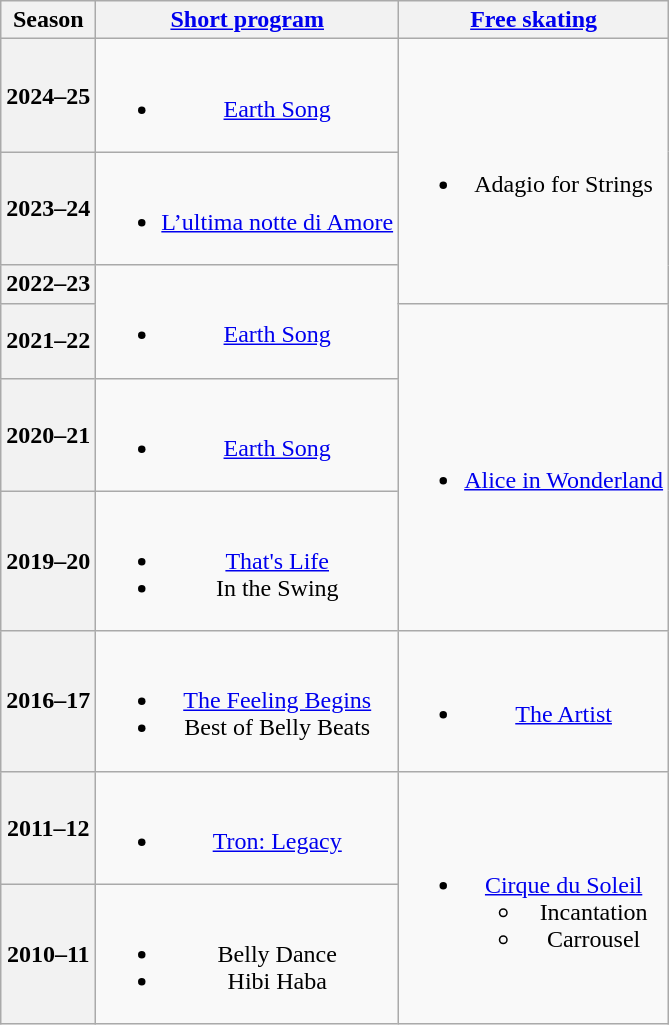<table class="wikitable" style="text-align:center">
<tr>
<th>Season</th>
<th><a href='#'>Short program</a></th>
<th><a href='#'>Free skating</a></th>
</tr>
<tr>
<th>2024–25 <br> </th>
<td><br><ul><li><a href='#'>Earth Song</a> <br></li></ul></td>
<td rowspan=3><br><ul><li>Adagio for Strings <br> </li></ul></td>
</tr>
<tr>
<th>2023–24 <br> </th>
<td><br><ul><li><a href='#'>L’ultima notte di Amore</a> <br></li></ul></td>
</tr>
<tr>
<th>2022–23 <br> </th>
<td rowspan=2><br><ul><li><a href='#'>Earth Song</a> <br></li></ul></td>
</tr>
<tr>
<th>2021–22 <br> </th>
<td rowspan="3"><br><ul><li><a href='#'>Alice in Wonderland</a> <br></li></ul></td>
</tr>
<tr>
<th>2020–21 <br> </th>
<td><br><ul><li><a href='#'>Earth Song</a> <br></li></ul></td>
</tr>
<tr>
<th>2019–20 <br> </th>
<td><br><ul><li><a href='#'>That's Life</a> <br></li><li>In the Swing <br></li></ul></td>
</tr>
<tr>
<th>2016–17 <br> </th>
<td><br><ul><li><a href='#'>The Feeling Begins</a> <br></li><li>Best of Belly Beats <br></li></ul></td>
<td><br><ul><li><a href='#'>The Artist</a> <br></li></ul></td>
</tr>
<tr>
<th>2011–12 <br> </th>
<td><br><ul><li><a href='#'>Tron: Legacy</a> <br></li></ul></td>
<td rowspan="2"><br><ul><li><a href='#'>Cirque du Soleil</a><ul><li>Incantation</li><li>Carrousel </li></ul></li></ul></td>
</tr>
<tr>
<th>2010–11 <br> </th>
<td><br><ul><li>Belly Dance <br></li><li>Hibi Haba <br></li></ul></td>
</tr>
</table>
